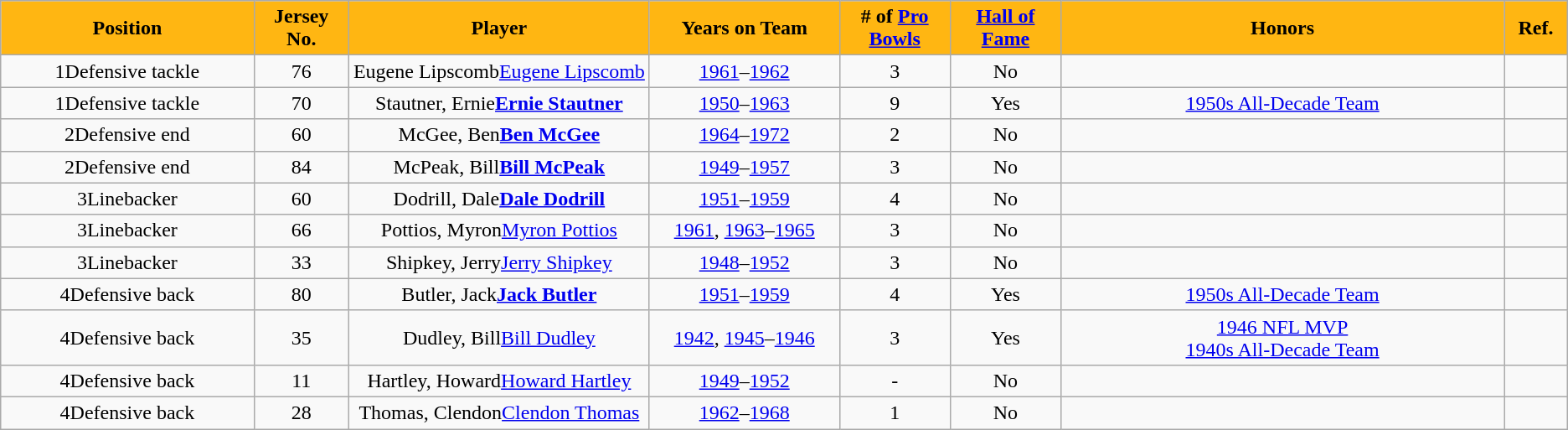<table class="wikitable sortable" style="text-align:center">
<tr>
<th style="background:#FFB612; color:#000000;" width=16%>Position</th>
<th style="background:#FFB612; color:#000000;" width=6%>Jersey No.</th>
<th style="background:#FFB612; color:#000000;" width=19%>Player</th>
<th style="background:#FFB612; color:#000000;" width=12%>Years on Team</th>
<th style="background:#FFB612; color:#000000;" width=7%># of <a href='#'>Pro Bowls</a></th>
<th style="background:#FFB612; color:#000000;" width=7%><a href='#'>Hall of Fame</a></th>
<th style="background:#FFB612; color:#000000;" width=28%>Honors</th>
<th style="background:#FFB612; color:#000000;" width=4% class="unsortable">Ref.</th>
</tr>
<tr>
<td align=center><span>1</span>Defensive tackle</td>
<td align=center>76</td>
<td><span>Eugene Lipscomb</span><a href='#'>Eugene Lipscomb</a></td>
<td align=center><a href='#'>1961</a>–<a href='#'>1962</a></td>
<td align=center>3</td>
<td align=center>No</td>
<td></td>
<td align=center></td>
</tr>
<tr>
<td align=center><span>1</span>Defensive tackle</td>
<td align=center>70</td>
<td><span>Stautner, Ernie</span><strong><a href='#'>Ernie Stautner</a></strong></td>
<td align=center><a href='#'>1950</a>–<a href='#'>1963</a></td>
<td align=center>9</td>
<td align=center>Yes</td>
<td><a href='#'>1950s All-Decade Team</a></td>
<td align=center></td>
</tr>
<tr>
<td align=center><span>2</span>Defensive end</td>
<td align=center>60</td>
<td><span>McGee, Ben</span><strong><a href='#'>Ben McGee</a></strong></td>
<td align=center><a href='#'>1964</a>–<a href='#'>1972</a></td>
<td align=center>2</td>
<td align=center>No</td>
<td></td>
<td align=center></td>
</tr>
<tr>
<td align=center><span>2</span>Defensive end</td>
<td align=center>84</td>
<td><span>McPeak, Bill</span><strong><a href='#'>Bill McPeak</a></strong></td>
<td align=center><a href='#'>1949</a>–<a href='#'>1957</a></td>
<td align=center>3</td>
<td align=center>No</td>
<td></td>
<td align=center></td>
</tr>
<tr>
<td align=center><span>3</span>Linebacker</td>
<td align=center>60</td>
<td><span>Dodrill, Dale</span><strong><a href='#'>Dale Dodrill</a></strong></td>
<td align=center><a href='#'>1951</a>–<a href='#'>1959</a></td>
<td align=center>4</td>
<td align=center>No</td>
<td></td>
<td align=center></td>
</tr>
<tr>
<td align=center><span>3</span>Linebacker</td>
<td align=center>66</td>
<td><span>Pottios, Myron</span><a href='#'>Myron Pottios</a></td>
<td align=center><a href='#'>1961</a>, <a href='#'>1963</a>–<a href='#'>1965</a></td>
<td align=center>3</td>
<td align=center>No</td>
<td></td>
<td align=center></td>
</tr>
<tr>
<td align=center><span>3</span>Linebacker</td>
<td align=center>33</td>
<td><span>Shipkey, Jerry</span><a href='#'>Jerry Shipkey</a></td>
<td align=center><a href='#'>1948</a>–<a href='#'>1952</a></td>
<td align=center>3</td>
<td align=center>No</td>
<td></td>
<td align=center></td>
</tr>
<tr>
<td align=center><span>4</span>Defensive back</td>
<td align=center>80</td>
<td><span>Butler, Jack</span><strong><a href='#'>Jack Butler</a></strong></td>
<td align=center><a href='#'>1951</a>–<a href='#'>1959</a></td>
<td align=center>4</td>
<td align=center>Yes</td>
<td><a href='#'>1950s All-Decade Team</a></td>
<td align=center></td>
</tr>
<tr>
<td align=center><span>4</span>Defensive back</td>
<td align=center>35</td>
<td><span>Dudley, Bill</span><a href='#'>Bill Dudley</a></td>
<td align=center><a href='#'>1942</a>, <a href='#'>1945</a>–<a href='#'>1946</a></td>
<td align=center>3</td>
<td align=center>Yes</td>
<td><a href='#'>1946 NFL MVP</a><br><a href='#'>1940s All-Decade Team</a></td>
<td align=center></td>
</tr>
<tr>
<td align=center><span>4</span>Defensive back</td>
<td align=center>11</td>
<td><span>Hartley, Howard</span><a href='#'>Howard Hartley</a></td>
<td align=center><a href='#'>1949</a>–<a href='#'>1952</a></td>
<td align=center>-</td>
<td align=center>No</td>
<td></td>
<td align=center></td>
</tr>
<tr>
<td align=center><span>4</span>Defensive back</td>
<td align=center>28</td>
<td><span>Thomas, Clendon</span><a href='#'>Clendon Thomas</a></td>
<td align=center><a href='#'>1962</a>–<a href='#'>1968</a></td>
<td align=center>1</td>
<td align=center>No</td>
<td></td>
<td align=center></td>
</tr>
</table>
